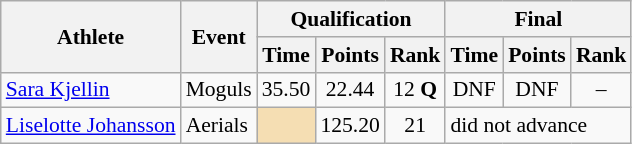<table class="wikitable" style="font-size:90%">
<tr>
<th rowspan="2">Athlete</th>
<th rowspan="2">Event</th>
<th colspan="3">Qualification</th>
<th colspan="3">Final</th>
</tr>
<tr>
<th>Time</th>
<th>Points</th>
<th>Rank</th>
<th>Time</th>
<th>Points</th>
<th>Rank</th>
</tr>
<tr>
<td><a href='#'>Sara Kjellin</a></td>
<td>Moguls</td>
<td align="center">35.50</td>
<td align="center">22.44</td>
<td align="center">12 <strong>Q</strong></td>
<td align="center">DNF</td>
<td align="center">DNF</td>
<td align="center">–</td>
</tr>
<tr>
<td><a href='#'>Liselotte Johansson</a></td>
<td>Aerials</td>
<td bgcolor="wheat"></td>
<td align="center">125.20</td>
<td align="center">21</td>
<td colspan="3">did not advance</td>
</tr>
</table>
